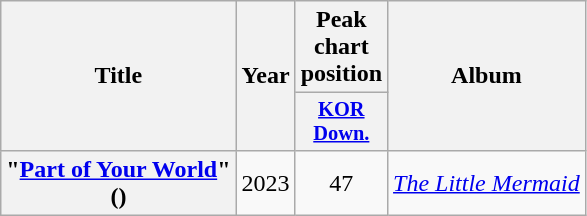<table class="wikitable plainrowheaders" style="text-align:center">
<tr>
<th scope="col" rowspan="2">Title</th>
<th scope="col" rowspan="2">Year</th>
<th scope="col">Peak chart position</th>
<th scope="col" rowspan="2">Album</th>
</tr>
<tr>
<th scope="col" style="width:3em;font-size:85%"><a href='#'>KOR<br>Down.</a><br></th>
</tr>
<tr>
<th scope="row">"<a href='#'>Part of Your World</a>"<br>()</th>
<td>2023</td>
<td>47</td>
<td><em><a href='#'>The Little Mermaid</a></em></td>
</tr>
</table>
